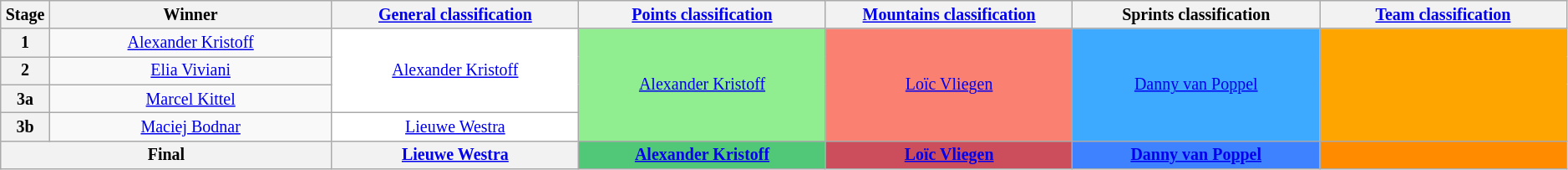<table class="wikitable" style="text-align: center; font-size:smaller;">
<tr>
<th style="width:1%;">Stage</th>
<th style="width:16%;">Winner</th>
<th style="width:14%;"><a href='#'>General classification</a><br></th>
<th style="width:14%;"><a href='#'>Points classification</a><br></th>
<th style="width:14%;"><a href='#'>Mountains classification</a><br></th>
<th style="width:14%;">Sprints classification<br></th>
<th style="width:14%;"><a href='#'>Team classification</a></th>
</tr>
<tr>
<th>1</th>
<td><a href='#'>Alexander Kristoff</a></td>
<td style="background:white;" rowspan=3><a href='#'>Alexander Kristoff</a></td>
<td style="background:lightgreen;" rowspan=4><a href='#'>Alexander Kristoff</a></td>
<td style="background:salmon;" rowspan=4><a href='#'>Loïc Vliegen</a></td>
<td style="background:#3eaaff;" rowspan=4><a href='#'>Danny van Poppel</a></td>
<td style="background:orange;" rowspan=4></td>
</tr>
<tr>
<th>2</th>
<td><a href='#'>Elia Viviani</a></td>
</tr>
<tr>
<th>3a</th>
<td><a href='#'>Marcel Kittel</a></td>
</tr>
<tr>
<th>3b</th>
<td><a href='#'>Maciej Bodnar</a></td>
<td style="background:white;"><a href='#'>Lieuwe Westra</a></td>
</tr>
<tr>
<th colspan=2><strong>Final</strong></th>
<th style="background:#f2f2f2;"><a href='#'>Lieuwe Westra</a></th>
<th style="background:#50c878;"><a href='#'>Alexander Kristoff</a></th>
<th style="background:#cc4e5c;"><a href='#'>Loïc Vliegen</a></th>
<th style="background:#3e82ff;"><a href='#'>Danny van Poppel</a></th>
<th style="background:darkorange;"></th>
</tr>
</table>
